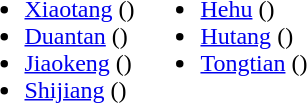<table>
<tr>
<td valign="top"><br><ul><li><a href='#'>Xiaotang</a> ()</li><li><a href='#'>Duantan</a> ()</li><li><a href='#'>Jiaokeng</a> ()</li><li><a href='#'>Shijiang</a> ()</li></ul></td>
<td valign="top"><br><ul><li><a href='#'>Hehu</a> ()</li><li><a href='#'>Hutang</a> ()</li><li><a href='#'>Tongtian</a> ()</li></ul></td>
</tr>
</table>
